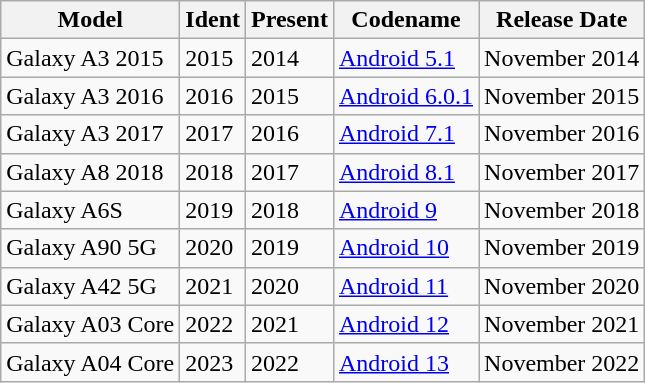<table class="wikitable">
<tr>
<th>Model</th>
<th>Ident</th>
<th>Present</th>
<th>Codename</th>
<th>Release Date</th>
</tr>
<tr>
<td>Galaxy A3 2015</td>
<td>2015</td>
<td>2014</td>
<td><a href='#'>Android 5.1</a></td>
<td>November 2014</td>
</tr>
<tr>
<td>Galaxy A3 2016</td>
<td>2016</td>
<td>2015</td>
<td><a href='#'>Android 6.0.1</a></td>
<td>November 2015</td>
</tr>
<tr>
<td>Galaxy A3 2017</td>
<td>2017</td>
<td>2016</td>
<td><a href='#'>Android 7.1</a></td>
<td>November 2016</td>
</tr>
<tr>
<td>Galaxy A8 2018</td>
<td>2018</td>
<td>2017</td>
<td><a href='#'>Android 8.1</a></td>
<td>November 2017</td>
</tr>
<tr>
<td>Galaxy A6S</td>
<td>2019</td>
<td>2018</td>
<td><a href='#'>Android 9</a></td>
<td>November 2018</td>
</tr>
<tr>
<td>Galaxy A90 5G</td>
<td>2020</td>
<td>2019</td>
<td><a href='#'>Android 10</a></td>
<td>November 2019</td>
</tr>
<tr>
<td>Galaxy A42 5G</td>
<td>2021</td>
<td>2020</td>
<td><a href='#'>Android 11</a></td>
<td>November 2020</td>
</tr>
<tr>
<td>Galaxy A03 Core</td>
<td>2022</td>
<td>2021</td>
<td><a href='#'>Android 12</a></td>
<td>November 2021</td>
</tr>
<tr>
<td>Galaxy A04 Core</td>
<td>2023</td>
<td>2022</td>
<td><a href='#'>Android 13</a></td>
<td>November 2022</td>
</tr>
</table>
